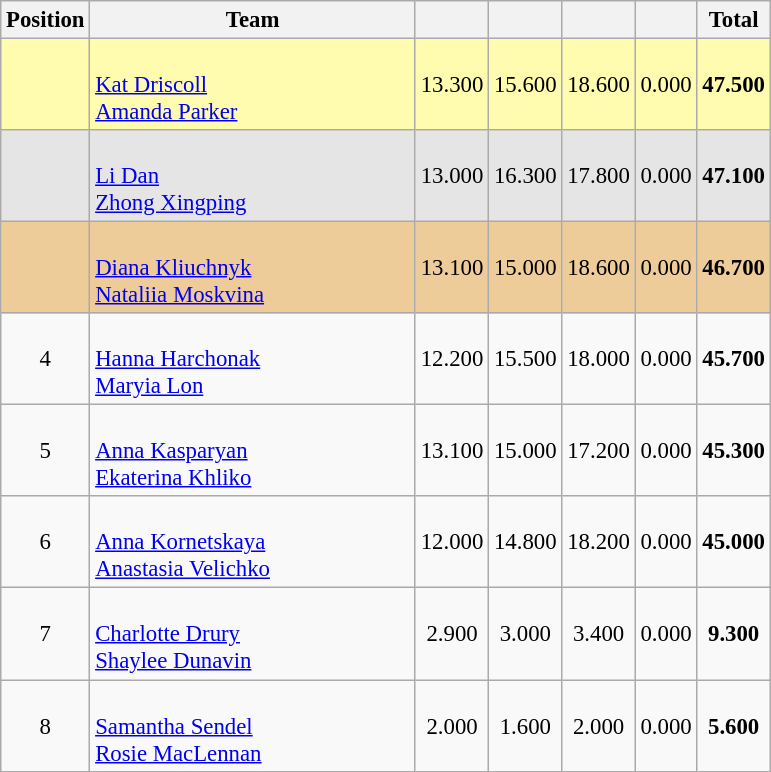<table class="wikitable sortable" style="text-align:center; font-size:95%">
<tr>
<th scope=col>Position</th>
<th scope="col" style="width:210px;">Team</th>
<th scope=col></th>
<th scope=col></th>
<th scope=col></th>
<th scope=col></th>
<th scope=col;>Total</th>
</tr>
<tr style="background:#fffcaf;">
<td rowspan=1></td>
<td style="text-align:left;"><br><a href='#'>Kat Driscoll</a><br><a href='#'>Amanda Parker</a></td>
<td>13.300</td>
<td>15.600</td>
<td>18.600</td>
<td>0.000</td>
<td><strong>47.500</strong></td>
</tr>
<tr style="background:#e5e5e5;">
<td rowspan=1></td>
<td style="text-align:left;"><br><a href='#'>Li Dan</a><br><a href='#'>Zhong Xingping</a></td>
<td>13.000</td>
<td>16.300</td>
<td>17.800</td>
<td>0.000</td>
<td><strong>47.100</strong></td>
</tr>
<tr style="background:#ec9;">
<td rowspan=1></td>
<td style="text-align:left;"><br><a href='#'>Diana Kliuchnyk</a><br><a href='#'>Nataliia Moskvina</a></td>
<td>13.100</td>
<td>15.000</td>
<td>18.600</td>
<td>0.000</td>
<td><strong>46.700</strong></td>
</tr>
<tr>
<td scope=row style="text-align:center">4</td>
<td style="text-align:left;"><br><a href='#'>Hanna Harchonak</a><br><a href='#'>Maryia Lon</a></td>
<td>12.200</td>
<td>15.500</td>
<td>18.000</td>
<td>0.000</td>
<td><strong>45.700</strong></td>
</tr>
<tr>
<td scope=row style="text-align:center">5</td>
<td style="text-align:left;"><br><a href='#'>Anna Kasparyan</a><br><a href='#'>Ekaterina Khliko</a></td>
<td>13.100</td>
<td>15.000</td>
<td>17.200</td>
<td>0.000</td>
<td><strong>45.300</strong></td>
</tr>
<tr>
<td scope=row style="text-align:center">6</td>
<td style="text-align:left;"><br><a href='#'>Anna Kornetskaya</a><br><a href='#'>Anastasia Velichko</a></td>
<td>12.000</td>
<td>14.800</td>
<td>18.200</td>
<td>0.000</td>
<td><strong>45.000</strong></td>
</tr>
<tr>
<td scope=row style="text-align:center">7</td>
<td style="text-align:left;"><br><a href='#'>Charlotte Drury</a><br><a href='#'>Shaylee Dunavin</a></td>
<td>2.900</td>
<td>3.000</td>
<td>3.400</td>
<td>0.000</td>
<td><strong>9.300</strong></td>
</tr>
<tr>
<td scope=row style="text-align:center">8</td>
<td style="text-align:left;"><br><a href='#'>Samantha Sendel</a><br><a href='#'>Rosie MacLennan</a></td>
<td>2.000</td>
<td>1.600</td>
<td>2.000</td>
<td>0.000</td>
<td><strong>5.600</strong></td>
</tr>
</table>
